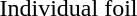<table>
<tr>
<td>Individual foil</td>
<td></td>
<td></td>
<td></td>
</tr>
<tr>
</tr>
</table>
